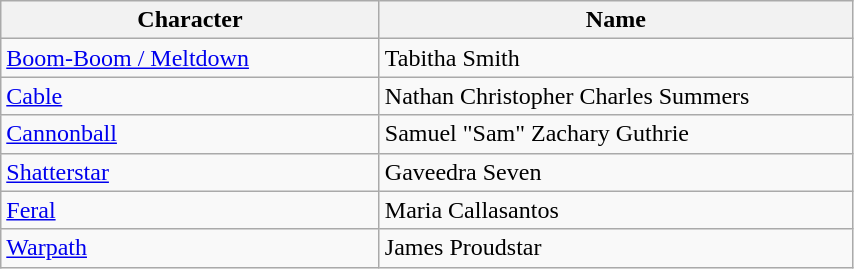<table class="wikitable sortable" style="width:45%;">
<tr>
<th style="width:20%;">Character</th>
<th style="width:25%;">Name</th>
</tr>
<tr>
<td><a href='#'>Boom-Boom / Meltdown</a></td>
<td>Tabitha Smith</td>
</tr>
<tr>
<td><a href='#'>Cable</a></td>
<td>Nathan Christopher Charles Summers</td>
</tr>
<tr>
<td><a href='#'>Cannonball</a></td>
<td>Samuel "Sam" Zachary Guthrie</td>
</tr>
<tr>
<td><a href='#'>Shatterstar</a></td>
<td>Gaveedra Seven</td>
</tr>
<tr>
<td><a href='#'>Feral</a></td>
<td>Maria Callasantos</td>
</tr>
<tr>
<td><a href='#'>Warpath</a></td>
<td>James Proudstar</td>
</tr>
</table>
